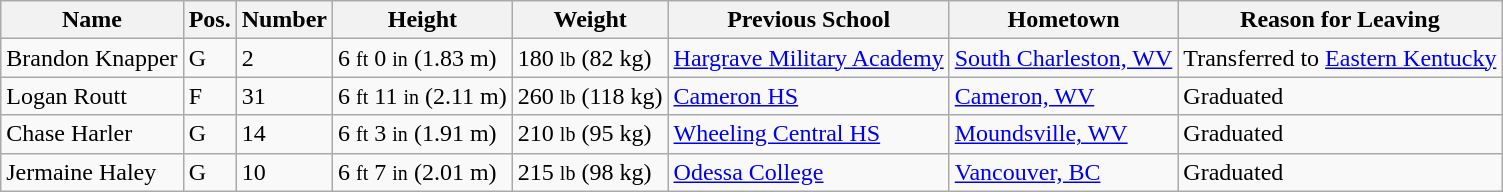<table class="wikitable sortable">
<tr>
<th>Name</th>
<th>Pos.</th>
<th>Number</th>
<th>Height</th>
<th>Weight</th>
<th>Previous School</th>
<th>Hometown</th>
<th>Reason for Leaving</th>
</tr>
<tr>
<td>Brandon Knapper</td>
<td>G</td>
<td>2</td>
<td>6 <small>ft</small> 0 <small>in</small> (1.83 m)</td>
<td>180 <small>lb</small> (82 kg)</td>
<td><a href='#'>Hargrave Military Academy</a></td>
<td><a href='#'>South Charleston, WV</a></td>
<td>Transferred to <a href='#'>Eastern Kentucky</a></td>
</tr>
<tr>
<td>Logan Routt</td>
<td>F</td>
<td>31</td>
<td>6 <small>ft</small> 11 <small>in</small> (2.11 m)</td>
<td>260 <small>lb</small> (118 kg)</td>
<td><a href='#'>Cameron HS</a></td>
<td><a href='#'>Cameron, WV</a></td>
<td>Graduated</td>
</tr>
<tr>
<td>Chase Harler</td>
<td>G</td>
<td>14</td>
<td>6 <small>ft</small> 3 <small>in</small> (1.91 m)</td>
<td>210 <small>lb</small> (95 kg)</td>
<td><a href='#'>Wheeling Central HS</a></td>
<td><a href='#'>Moundsville, WV</a></td>
<td>Graduated</td>
</tr>
<tr>
<td>Jermaine Haley</td>
<td>G</td>
<td>10</td>
<td>6 <small>ft</small> 7 <small>in</small> (2.01 m)</td>
<td>215 <small>lb</small> (98 kg)</td>
<td><a href='#'>Odessa College</a></td>
<td><a href='#'>Vancouver, BC</a></td>
<td>Graduated</td>
</tr>
</table>
